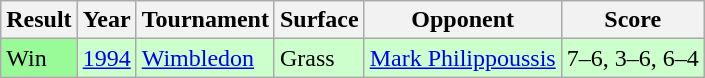<table class="sortable wikitable">
<tr>
<th>Result</th>
<th>Year</th>
<th>Tournament</th>
<th>Surface</th>
<th>Opponent</th>
<th class=unsortable>Score</th>
</tr>
<tr bgcolor=CCFFCC>
<td bgcolor=98FB98>Win</td>
<td><a href='#'>1994</a></td>
<td><a href='#'>Wimbledon</a></td>
<td>Grass</td>
<td> <a href='#'>Mark Philippoussis</a></td>
<td>7–6, 3–6, 6–4</td>
</tr>
</table>
